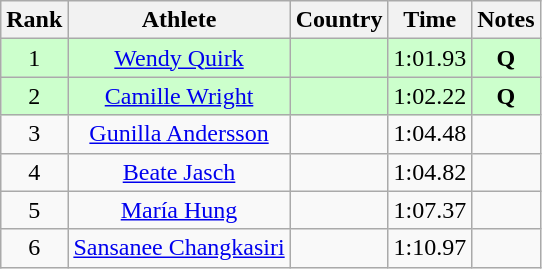<table class="wikitable sortable" style="text-align:center">
<tr>
<th>Rank</th>
<th>Athlete</th>
<th>Country</th>
<th>Time</th>
<th>Notes</th>
</tr>
<tr bgcolor=ccffcc>
<td>1</td>
<td><a href='#'>Wendy Quirk</a></td>
<td align=left></td>
<td>1:01.93</td>
<td><strong>Q </strong></td>
</tr>
<tr bgcolor=ccffcc>
<td>2</td>
<td><a href='#'>Camille Wright</a></td>
<td align=left></td>
<td>1:02.22</td>
<td><strong>Q </strong></td>
</tr>
<tr>
<td>3</td>
<td><a href='#'>Gunilla Andersson</a></td>
<td align=left></td>
<td>1:04.48</td>
<td><strong> </strong></td>
</tr>
<tr>
<td>4</td>
<td><a href='#'>Beate Jasch</a></td>
<td align=left></td>
<td>1:04.82</td>
<td><strong> </strong></td>
</tr>
<tr>
<td>5</td>
<td><a href='#'>María Hung</a></td>
<td align=left></td>
<td>1:07.37</td>
<td><strong> </strong></td>
</tr>
<tr>
<td>6</td>
<td><a href='#'>Sansanee Changkasiri</a></td>
<td align=left></td>
<td>1:10.97</td>
<td><strong> </strong></td>
</tr>
</table>
